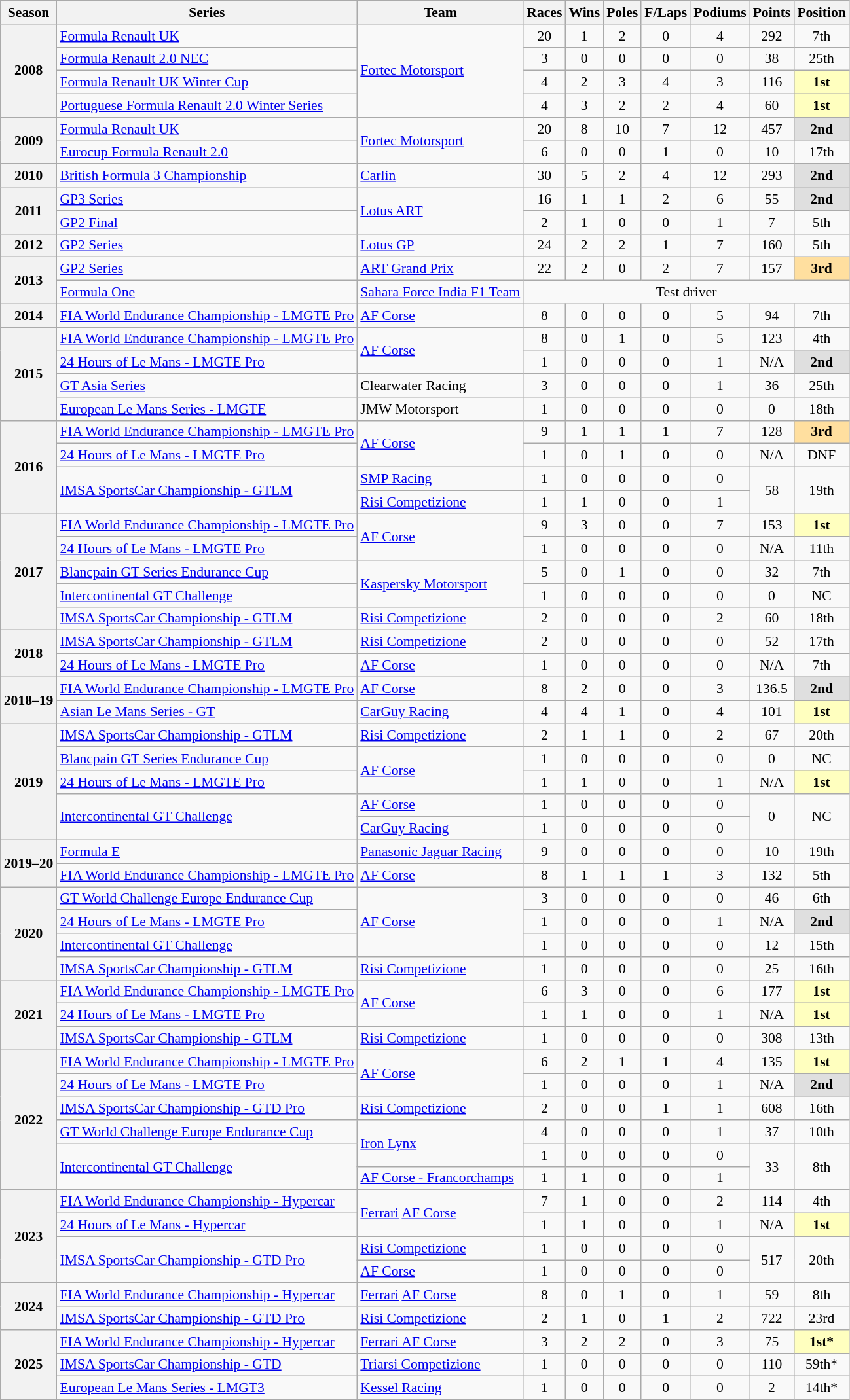<table class="wikitable" style="font-size:90%; text-align:center">
<tr>
<th>Season</th>
<th>Series</th>
<th>Team</th>
<th>Races</th>
<th>Wins</th>
<th>Poles</th>
<th>F/Laps</th>
<th>Podiums</th>
<th>Points</th>
<th>Position</th>
</tr>
<tr>
<th rowspan=4>2008</th>
<td align=left><a href='#'>Formula Renault UK</a></td>
<td align=left rowspan=4><a href='#'>Fortec Motorsport</a></td>
<td>20</td>
<td>1</td>
<td>2</td>
<td>0</td>
<td>4</td>
<td>292</td>
<td>7th</td>
</tr>
<tr>
<td align=left><a href='#'>Formula Renault 2.0 NEC</a></td>
<td>3</td>
<td>0</td>
<td>0</td>
<td>0</td>
<td>0</td>
<td>38</td>
<td>25th</td>
</tr>
<tr>
<td align=left><a href='#'>Formula Renault UK Winter Cup</a></td>
<td>4</td>
<td>2</td>
<td>3</td>
<td>4</td>
<td>3</td>
<td>116</td>
<td style="background:#FFFFBF;"><strong>1st</strong></td>
</tr>
<tr>
<td align=left><a href='#'>Portuguese Formula Renault 2.0 Winter Series</a></td>
<td>4</td>
<td>3</td>
<td>2</td>
<td>2</td>
<td>4</td>
<td>60</td>
<td style="background:#FFFFBF;"><strong>1st</strong></td>
</tr>
<tr>
<th rowspan=2>2009</th>
<td align=left><a href='#'>Formula Renault UK</a></td>
<td align=left rowspan=2><a href='#'>Fortec Motorsport</a></td>
<td>20</td>
<td>8</td>
<td>10</td>
<td>7</td>
<td>12</td>
<td>457</td>
<td style="background:#DFDFDF;"><strong>2nd</strong></td>
</tr>
<tr>
<td align=left><a href='#'>Eurocup Formula Renault 2.0</a></td>
<td>6</td>
<td>0</td>
<td>0</td>
<td>1</td>
<td>0</td>
<td>10</td>
<td>17th</td>
</tr>
<tr>
<th>2010</th>
<td align=left><a href='#'>British Formula 3 Championship</a></td>
<td align=left><a href='#'>Carlin</a></td>
<td>30</td>
<td>5</td>
<td>2</td>
<td>4</td>
<td>12</td>
<td>293</td>
<td style="background:#DFDFDF;"><strong>2nd</strong></td>
</tr>
<tr>
<th rowspan=2>2011</th>
<td align=left><a href='#'>GP3 Series</a></td>
<td align=left rowspan=2><a href='#'>Lotus ART</a></td>
<td>16</td>
<td>1</td>
<td>1</td>
<td>2</td>
<td>6</td>
<td>55</td>
<td style="background:#DFDFDF;"><strong>2nd</strong></td>
</tr>
<tr>
<td align=left><a href='#'>GP2 Final</a></td>
<td>2</td>
<td>1</td>
<td>0</td>
<td>0</td>
<td>1</td>
<td>7</td>
<td>5th</td>
</tr>
<tr>
<th>2012</th>
<td align=left><a href='#'>GP2 Series</a></td>
<td align=left><a href='#'>Lotus GP</a></td>
<td>24</td>
<td>2</td>
<td>2</td>
<td>1</td>
<td>7</td>
<td>160</td>
<td>5th</td>
</tr>
<tr>
<th rowspan=2>2013</th>
<td align=left><a href='#'>GP2 Series</a></td>
<td align=left><a href='#'>ART Grand Prix</a></td>
<td>22</td>
<td>2</td>
<td>0</td>
<td>2</td>
<td>7</td>
<td>157</td>
<td style="background:#FFDF9F;"><strong>3rd</strong></td>
</tr>
<tr>
<td align=left><a href='#'>Formula One</a></td>
<td align=left><a href='#'>Sahara Force India F1 Team</a></td>
<td colspan=7>Test driver</td>
</tr>
<tr>
<th>2014</th>
<td align=left><a href='#'>FIA World Endurance Championship - LMGTE Pro</a></td>
<td align=left><a href='#'>AF Corse</a></td>
<td>8</td>
<td>0</td>
<td>0</td>
<td>0</td>
<td>5</td>
<td>94</td>
<td>7th</td>
</tr>
<tr>
<th rowspan=4>2015</th>
<td align=left><a href='#'>FIA World Endurance Championship - LMGTE Pro</a></td>
<td align=left rowspan=2><a href='#'>AF Corse</a></td>
<td>8</td>
<td>0</td>
<td>1</td>
<td>0</td>
<td>5</td>
<td>123</td>
<td>4th</td>
</tr>
<tr>
<td align=left><a href='#'>24 Hours of Le Mans - LMGTE Pro</a></td>
<td>1</td>
<td>0</td>
<td>0</td>
<td>0</td>
<td>1</td>
<td>N/A</td>
<td style="background:#DFDFDF;"><strong>2nd</strong></td>
</tr>
<tr>
<td align=left><a href='#'>GT Asia Series</a></td>
<td align=left>Clearwater Racing</td>
<td>3</td>
<td>0</td>
<td>0</td>
<td>0</td>
<td>1</td>
<td>36</td>
<td>25th</td>
</tr>
<tr>
<td align=left><a href='#'>European Le Mans Series - LMGTE</a></td>
<td align=left>JMW Motorsport</td>
<td>1</td>
<td>0</td>
<td>0</td>
<td>0</td>
<td>0</td>
<td>0</td>
<td>18th</td>
</tr>
<tr>
<th rowspan=4>2016</th>
<td align=left><a href='#'>FIA World Endurance Championship - LMGTE Pro</a></td>
<td align=left rowspan=2><a href='#'>AF Corse</a></td>
<td>9</td>
<td>1</td>
<td>1</td>
<td>1</td>
<td>7</td>
<td>128</td>
<td style="background:#FFDF9F;"><strong>3rd</strong></td>
</tr>
<tr>
<td align=left><a href='#'>24 Hours of Le Mans - LMGTE Pro</a></td>
<td>1</td>
<td>0</td>
<td>1</td>
<td>0</td>
<td>0</td>
<td>N/A</td>
<td>DNF</td>
</tr>
<tr>
<td align=left rowspan=2><a href='#'>IMSA SportsCar Championship - GTLM</a></td>
<td align=left><a href='#'>SMP Racing</a></td>
<td>1</td>
<td>0</td>
<td>0</td>
<td>0</td>
<td>0</td>
<td rowspan=2>58</td>
<td rowspan=2>19th</td>
</tr>
<tr>
<td align=left><a href='#'>Risi Competizione</a></td>
<td>1</td>
<td>1</td>
<td>0</td>
<td>0</td>
<td>1</td>
</tr>
<tr>
<th rowspan=5>2017</th>
<td align=left><a href='#'>FIA World Endurance Championship - LMGTE Pro</a></td>
<td align=left rowspan=2><a href='#'>AF Corse</a></td>
<td>9</td>
<td>3</td>
<td>0</td>
<td>0</td>
<td>7</td>
<td>153</td>
<td style="background:#FFFFBF;"><strong>1st</strong></td>
</tr>
<tr>
<td align=left><a href='#'>24 Hours of Le Mans - LMGTE Pro</a></td>
<td>1</td>
<td>0</td>
<td>0</td>
<td>0</td>
<td>0</td>
<td>N/A</td>
<td>11th</td>
</tr>
<tr>
<td align=left><a href='#'>Blancpain GT Series Endurance Cup</a></td>
<td rowspan="2" align="left"><a href='#'>Kaspersky Motorsport</a></td>
<td>5</td>
<td>0</td>
<td>1</td>
<td>0</td>
<td>0</td>
<td>32</td>
<td>7th</td>
</tr>
<tr>
<td align=left><a href='#'>Intercontinental GT Challenge</a></td>
<td>1</td>
<td>0</td>
<td>0</td>
<td>0</td>
<td>0</td>
<td>0</td>
<td>NC</td>
</tr>
<tr>
<td align=left><a href='#'>IMSA SportsCar Championship - GTLM</a></td>
<td align=left><a href='#'>Risi Competizione</a></td>
<td>2</td>
<td>0</td>
<td>0</td>
<td>0</td>
<td>2</td>
<td>60</td>
<td>18th</td>
</tr>
<tr>
<th rowspan=2>2018</th>
<td align=left><a href='#'>IMSA SportsCar Championship - GTLM</a></td>
<td align=left><a href='#'>Risi Competizione</a></td>
<td>2</td>
<td>0</td>
<td>0</td>
<td>0</td>
<td>0</td>
<td>52</td>
<td>17th</td>
</tr>
<tr>
<td align=left><a href='#'>24 Hours of Le Mans - LMGTE Pro</a></td>
<td align=left><a href='#'>AF Corse</a></td>
<td>1</td>
<td>0</td>
<td>0</td>
<td>0</td>
<td>0</td>
<td>N/A</td>
<td>7th</td>
</tr>
<tr>
<th rowspan=2>2018–19</th>
<td align=left><a href='#'>FIA World Endurance Championship - LMGTE Pro</a></td>
<td align=left><a href='#'>AF Corse</a></td>
<td>8</td>
<td>2</td>
<td>0</td>
<td>0</td>
<td>3</td>
<td>136.5</td>
<td style="background:#DFDFDF;"><strong>2nd</strong></td>
</tr>
<tr>
<td align=left><a href='#'>Asian Le Mans Series - GT</a></td>
<td align=left><a href='#'>CarGuy Racing</a></td>
<td>4</td>
<td>4</td>
<td>1</td>
<td>0</td>
<td>4</td>
<td>101</td>
<td style="background:#FFFFBF;"><strong>1st</strong></td>
</tr>
<tr>
<th rowspan="5">2019</th>
<td align=left><a href='#'>IMSA SportsCar Championship - GTLM</a></td>
<td align=left><a href='#'>Risi Competizione</a></td>
<td>2</td>
<td>1</td>
<td>1</td>
<td>0</td>
<td>2</td>
<td>67</td>
<td>20th</td>
</tr>
<tr>
<td align=left><a href='#'>Blancpain GT Series Endurance Cup</a></td>
<td align=left rowspan=2><a href='#'>AF Corse</a></td>
<td>1</td>
<td>0</td>
<td>0</td>
<td>0</td>
<td>0</td>
<td>0</td>
<td>NC</td>
</tr>
<tr>
<td align=left><a href='#'>24 Hours of Le Mans - LMGTE Pro</a></td>
<td>1</td>
<td>1</td>
<td>0</td>
<td>0</td>
<td>1</td>
<td>N/A</td>
<td style="background:#FFFFBF;"><strong>1st</strong></td>
</tr>
<tr>
<td rowspan="2" align="left"><a href='#'>Intercontinental GT Challenge</a></td>
<td align=left><a href='#'>AF Corse</a></td>
<td>1</td>
<td>0</td>
<td>0</td>
<td>0</td>
<td>0</td>
<td rowspan="2">0</td>
<td rowspan="2">NC</td>
</tr>
<tr>
<td align=left><a href='#'>CarGuy Racing</a></td>
<td>1</td>
<td>0</td>
<td>0</td>
<td>0</td>
<td>0</td>
</tr>
<tr>
<th rowspan=2>2019–20</th>
<td align=left><a href='#'>Formula E</a></td>
<td align=left><a href='#'>Panasonic Jaguar Racing</a></td>
<td>9</td>
<td>0</td>
<td>0</td>
<td>0</td>
<td>0</td>
<td>10</td>
<td>19th</td>
</tr>
<tr>
<td align=left><a href='#'>FIA World Endurance Championship - LMGTE Pro</a></td>
<td align=left><a href='#'>AF Corse</a></td>
<td>8</td>
<td>1</td>
<td>1</td>
<td>1</td>
<td>3</td>
<td>132</td>
<td>5th</td>
</tr>
<tr>
<th rowspan=4>2020</th>
<td align=left><a href='#'>GT World Challenge Europe Endurance Cup</a></td>
<td rowspan="3" align="left"><a href='#'>AF Corse</a></td>
<td>3</td>
<td>0</td>
<td>0</td>
<td>0</td>
<td>0</td>
<td>46</td>
<td>6th</td>
</tr>
<tr>
<td align=left><a href='#'>24 Hours of Le Mans - LMGTE Pro</a></td>
<td>1</td>
<td>0</td>
<td>0</td>
<td>0</td>
<td>1</td>
<td>N/A</td>
<td style="background:#DFDFDF;"><strong>2nd</strong></td>
</tr>
<tr>
<td align="left"><a href='#'>Intercontinental GT Challenge</a></td>
<td>1</td>
<td>0</td>
<td>0</td>
<td>0</td>
<td>0</td>
<td>12</td>
<td>15th</td>
</tr>
<tr>
<td align=left><a href='#'>IMSA SportsCar Championship - GTLM</a></td>
<td align=left><a href='#'>Risi Competizione</a></td>
<td>1</td>
<td>0</td>
<td>0</td>
<td>0</td>
<td>0</td>
<td>25</td>
<td>16th</td>
</tr>
<tr>
<th rowspan=3>2021</th>
<td align=left><a href='#'>FIA World Endurance Championship - LMGTE Pro</a></td>
<td align=left rowspan=2><a href='#'>AF Corse</a></td>
<td>6</td>
<td>3</td>
<td>0</td>
<td>0</td>
<td>6</td>
<td>177</td>
<td style="background:#FFFFBF;"><strong>1st</strong></td>
</tr>
<tr>
<td align=left><a href='#'>24 Hours of Le Mans - LMGTE Pro</a></td>
<td>1</td>
<td>1</td>
<td>0</td>
<td>0</td>
<td>1</td>
<td>N/A</td>
<td style="background:#FFFFBF;"><strong>1st</strong></td>
</tr>
<tr>
<td align=left><a href='#'>IMSA SportsCar Championship - GTLM</a></td>
<td align=left><a href='#'>Risi Competizione</a></td>
<td>1</td>
<td>0</td>
<td>0</td>
<td>0</td>
<td>0</td>
<td>308</td>
<td>13th</td>
</tr>
<tr>
<th rowspan="6">2022</th>
<td align=left><a href='#'>FIA World Endurance Championship - LMGTE Pro</a></td>
<td rowspan="2" align="left"><a href='#'>AF Corse</a></td>
<td>6</td>
<td>2</td>
<td>1</td>
<td>1</td>
<td>4</td>
<td>135</td>
<td style="background:#FFFFBF;"><strong>1st</strong></td>
</tr>
<tr>
<td align=left><a href='#'>24 Hours of Le Mans - LMGTE Pro</a></td>
<td>1</td>
<td>0</td>
<td>0</td>
<td>0</td>
<td>1</td>
<td>N/A</td>
<td style="background:#DFDFDF;"><strong>2nd</strong></td>
</tr>
<tr>
<td align=left><a href='#'>IMSA SportsCar Championship - GTD Pro</a></td>
<td align=left><a href='#'>Risi Competizione</a></td>
<td>2</td>
<td>0</td>
<td>0</td>
<td>1</td>
<td>1</td>
<td>608</td>
<td>16th</td>
</tr>
<tr>
<td align=left><a href='#'>GT World Challenge Europe Endurance Cup</a></td>
<td align=left rowspan=2><a href='#'>Iron Lynx</a></td>
<td>4</td>
<td>0</td>
<td>0</td>
<td>0</td>
<td>1</td>
<td>37</td>
<td>10th</td>
</tr>
<tr>
<td rowspan="2" align="left"><a href='#'>Intercontinental GT Challenge</a></td>
<td>1</td>
<td>0</td>
<td>0</td>
<td>0</td>
<td>0</td>
<td rowspan="2">33</td>
<td rowspan="2">8th</td>
</tr>
<tr>
<td align=left><a href='#'>AF Corse - Francorchamps</a></td>
<td>1</td>
<td>1</td>
<td>0</td>
<td>0</td>
<td>1</td>
</tr>
<tr>
<th rowspan="4">2023</th>
<td align=left><a href='#'>FIA World Endurance Championship - Hypercar</a></td>
<td align=left rowspan="2"><a href='#'>Ferrari</a> <a href='#'>AF Corse</a></td>
<td>7</td>
<td>1</td>
<td>0</td>
<td>0</td>
<td>2</td>
<td>114</td>
<td>4th</td>
</tr>
<tr>
<td align=left><a href='#'>24 Hours of Le Mans - Hypercar</a></td>
<td>1</td>
<td>1</td>
<td>0</td>
<td>0</td>
<td>1</td>
<td>N/A</td>
<td style="background:#FFFFBF;"><strong>1st</strong></td>
</tr>
<tr>
<td rowspan="2" align="left"><a href='#'>IMSA SportsCar Championship - GTD Pro</a></td>
<td align=left><a href='#'>Risi Competizione</a></td>
<td>1</td>
<td>0</td>
<td>0</td>
<td>0</td>
<td>0</td>
<td rowspan="2">517</td>
<td rowspan="2">20th</td>
</tr>
<tr>
<td align=left><a href='#'>AF Corse</a></td>
<td>1</td>
<td>0</td>
<td>0</td>
<td>0</td>
<td>0</td>
</tr>
<tr>
<th rowspan=2>2024</th>
<td align=left><a href='#'>FIA World Endurance Championship - Hypercar</a></td>
<td align=left><a href='#'>Ferrari</a> <a href='#'>AF Corse</a></td>
<td>8</td>
<td>0</td>
<td>1</td>
<td>0</td>
<td>1</td>
<td>59</td>
<td>8th</td>
</tr>
<tr>
<td align=left><a href='#'>IMSA SportsCar Championship - GTD Pro</a></td>
<td align=left><a href='#'>Risi Competizione</a></td>
<td>2</td>
<td>1</td>
<td>0</td>
<td>1</td>
<td>2</td>
<td>722</td>
<td>23rd</td>
</tr>
<tr>
<th rowspan="3">2025</th>
<td align=left><a href='#'>FIA World Endurance Championship - Hypercar</a></td>
<td align=left><a href='#'>Ferrari AF Corse</a></td>
<td>3</td>
<td>2</td>
<td>2</td>
<td>0</td>
<td>3</td>
<td>75</td>
<td style="background:#FFFFBF;"><strong>1st*</strong></td>
</tr>
<tr>
<td align=left><a href='#'>IMSA SportsCar Championship - GTD</a></td>
<td align=left><a href='#'>Triarsi Competizione</a></td>
<td>1</td>
<td>0</td>
<td>0</td>
<td>0</td>
<td>0</td>
<td>110</td>
<td>59th*</td>
</tr>
<tr>
<td align=left><a href='#'>European Le Mans Series - LMGT3</a></td>
<td align=left><a href='#'>Kessel Racing</a></td>
<td>1</td>
<td>0</td>
<td>0</td>
<td>0</td>
<td>0</td>
<td>2</td>
<td>14th*</td>
</tr>
</table>
